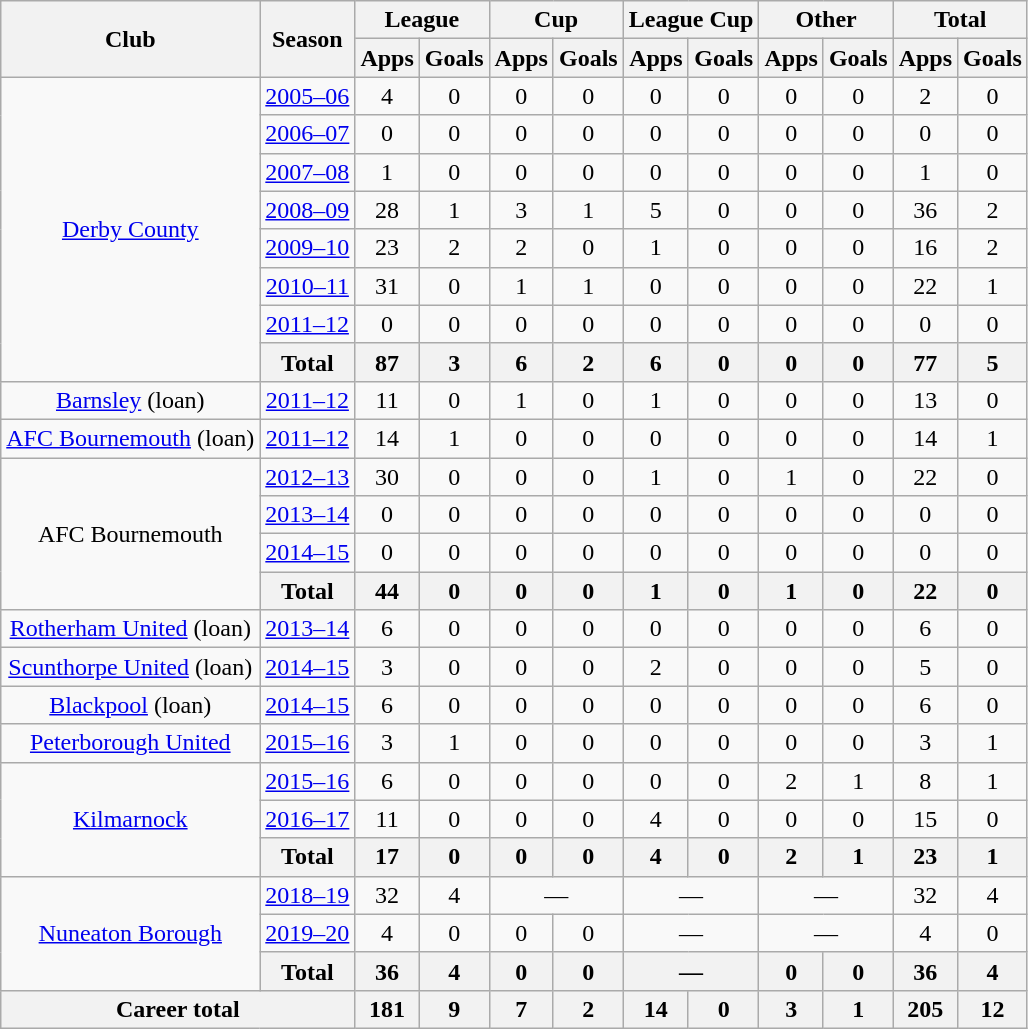<table class="wikitable" style="text-align: center;">
<tr>
<th rowspan="2">Club</th>
<th rowspan="2">Season</th>
<th colspan="2">League</th>
<th colspan="2">Cup</th>
<th colspan="2">League Cup</th>
<th colspan="2">Other</th>
<th colspan="2">Total</th>
</tr>
<tr>
<th>Apps</th>
<th>Goals</th>
<th>Apps</th>
<th>Goals</th>
<th>Apps</th>
<th>Goals</th>
<th>Apps</th>
<th>Goals</th>
<th>Apps</th>
<th>Goals</th>
</tr>
<tr>
<td rowspan="8"><a href='#'>Derby County</a></td>
<td><a href='#'>2005–06</a></td>
<td>4</td>
<td>0</td>
<td>0</td>
<td>0</td>
<td>0</td>
<td>0</td>
<td>0</td>
<td>0</td>
<td>2</td>
<td>0</td>
</tr>
<tr>
<td><a href='#'>2006–07</a></td>
<td>0</td>
<td>0</td>
<td>0</td>
<td>0</td>
<td>0</td>
<td>0</td>
<td>0</td>
<td>0</td>
<td>0</td>
<td>0</td>
</tr>
<tr>
<td><a href='#'>2007–08</a></td>
<td>1</td>
<td>0</td>
<td>0</td>
<td>0</td>
<td>0</td>
<td>0</td>
<td>0</td>
<td>0</td>
<td>1</td>
<td>0</td>
</tr>
<tr>
<td><a href='#'>2008–09</a></td>
<td>28</td>
<td>1</td>
<td>3</td>
<td>1</td>
<td>5</td>
<td>0</td>
<td>0</td>
<td>0</td>
<td>36</td>
<td>2</td>
</tr>
<tr>
<td><a href='#'>2009–10</a></td>
<td>23</td>
<td>2</td>
<td>2</td>
<td>0</td>
<td>1</td>
<td>0</td>
<td>0</td>
<td>0</td>
<td>16</td>
<td>2</td>
</tr>
<tr>
<td><a href='#'>2010–11</a></td>
<td>31</td>
<td>0</td>
<td>1</td>
<td>1</td>
<td>0</td>
<td>0</td>
<td>0</td>
<td>0</td>
<td>22</td>
<td>1</td>
</tr>
<tr>
<td><a href='#'>2011–12</a></td>
<td>0</td>
<td>0</td>
<td>0</td>
<td>0</td>
<td>0</td>
<td>0</td>
<td>0</td>
<td>0</td>
<td>0</td>
<td>0</td>
</tr>
<tr>
<th>Total</th>
<th>87</th>
<th>3</th>
<th>6</th>
<th>2</th>
<th>6</th>
<th>0</th>
<th>0</th>
<th>0</th>
<th>77</th>
<th>5</th>
</tr>
<tr>
<td><a href='#'>Barnsley</a> (loan)</td>
<td><a href='#'>2011–12</a></td>
<td>11</td>
<td>0</td>
<td>1</td>
<td>0</td>
<td>1</td>
<td>0</td>
<td>0</td>
<td>0</td>
<td>13</td>
<td>0</td>
</tr>
<tr>
<td><a href='#'>AFC Bournemouth</a> (loan)</td>
<td><a href='#'>2011–12</a></td>
<td>14</td>
<td>1</td>
<td>0</td>
<td>0</td>
<td>0</td>
<td>0</td>
<td>0</td>
<td>0</td>
<td>14</td>
<td>1</td>
</tr>
<tr>
<td rowspan="4">AFC Bournemouth</td>
<td><a href='#'>2012–13</a></td>
<td>30</td>
<td>0</td>
<td>0</td>
<td>0</td>
<td>1</td>
<td>0</td>
<td>1</td>
<td>0</td>
<td>22</td>
<td>0</td>
</tr>
<tr>
<td><a href='#'>2013–14</a></td>
<td>0</td>
<td>0</td>
<td>0</td>
<td>0</td>
<td>0</td>
<td>0</td>
<td>0</td>
<td>0</td>
<td>0</td>
<td>0</td>
</tr>
<tr>
<td><a href='#'>2014–15</a></td>
<td>0</td>
<td>0</td>
<td>0</td>
<td>0</td>
<td>0</td>
<td>0</td>
<td>0</td>
<td>0</td>
<td>0</td>
<td>0</td>
</tr>
<tr>
<th>Total</th>
<th>44</th>
<th>0</th>
<th>0</th>
<th>0</th>
<th>1</th>
<th>0</th>
<th>1</th>
<th>0</th>
<th>22</th>
<th>0</th>
</tr>
<tr>
<td><a href='#'>Rotherham United</a> (loan)</td>
<td><a href='#'>2013–14</a></td>
<td>6</td>
<td>0</td>
<td>0</td>
<td>0</td>
<td>0</td>
<td>0</td>
<td>0</td>
<td>0</td>
<td>6</td>
<td>0</td>
</tr>
<tr>
<td><a href='#'>Scunthorpe United</a> (loan)</td>
<td><a href='#'>2014–15</a></td>
<td>3</td>
<td>0</td>
<td>0</td>
<td>0</td>
<td>2</td>
<td>0</td>
<td>0</td>
<td>0</td>
<td>5</td>
<td>0</td>
</tr>
<tr>
<td><a href='#'>Blackpool</a> (loan)</td>
<td><a href='#'>2014–15</a></td>
<td>6</td>
<td>0</td>
<td>0</td>
<td>0</td>
<td>0</td>
<td>0</td>
<td>0</td>
<td>0</td>
<td>6</td>
<td>0</td>
</tr>
<tr>
<td><a href='#'>Peterborough United</a></td>
<td><a href='#'>2015–16</a></td>
<td>3</td>
<td>1</td>
<td>0</td>
<td>0</td>
<td>0</td>
<td>0</td>
<td>0</td>
<td>0</td>
<td>3</td>
<td>1</td>
</tr>
<tr>
<td rowspan="3"><a href='#'>Kilmarnock</a></td>
<td><a href='#'>2015–16</a></td>
<td>6</td>
<td>0</td>
<td>0</td>
<td>0</td>
<td>0</td>
<td>0</td>
<td>2</td>
<td>1</td>
<td>8</td>
<td>1</td>
</tr>
<tr>
<td><a href='#'>2016–17</a></td>
<td>11</td>
<td>0</td>
<td>0</td>
<td>0</td>
<td>4</td>
<td>0</td>
<td>0</td>
<td>0</td>
<td>15</td>
<td>0</td>
</tr>
<tr>
<th>Total</th>
<th>17</th>
<th>0</th>
<th>0</th>
<th>0</th>
<th>4</th>
<th>0</th>
<th>2</th>
<th>1</th>
<th>23</th>
<th>1</th>
</tr>
<tr>
<td rowspan="3" valign="center"><a href='#'>Nuneaton Borough</a></td>
<td><a href='#'>2018–19</a></td>
<td>32</td>
<td>4</td>
<td colspan="2">—</td>
<td colspan="2">—</td>
<td colspan="2">—</td>
<td>32</td>
<td>4</td>
</tr>
<tr>
<td><a href='#'>2019–20</a></td>
<td>4</td>
<td>0</td>
<td>0</td>
<td>0</td>
<td colspan="2">—</td>
<td colspan="2">—</td>
<td>4</td>
<td>0</td>
</tr>
<tr>
<th>Total</th>
<th>36</th>
<th>4</th>
<th>0</th>
<th>0</th>
<th colspan="2">—</th>
<th>0</th>
<th>0</th>
<th>36</th>
<th>4</th>
</tr>
<tr>
<th colspan="2">Career total</th>
<th>181</th>
<th>9</th>
<th>7</th>
<th>2</th>
<th>14</th>
<th>0</th>
<th>3</th>
<th>1</th>
<th>205</th>
<th>12</th>
</tr>
</table>
